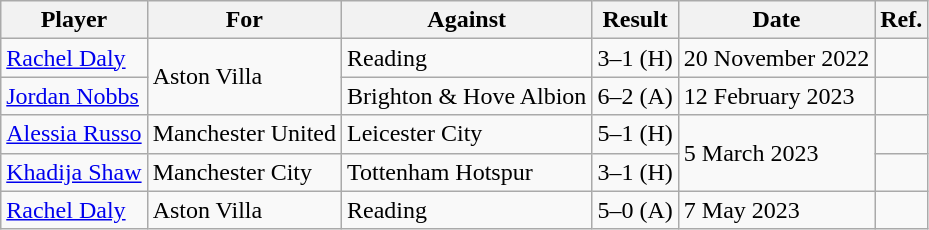<table class="wikitable">
<tr>
<th>Player</th>
<th>For</th>
<th>Against</th>
<th style="text-align:center">Result</th>
<th>Date</th>
<th>Ref.</th>
</tr>
<tr>
<td> <a href='#'>Rachel Daly</a></td>
<td rowspan=2>Aston Villa</td>
<td>Reading</td>
<td>3–1 (H)</td>
<td>20 November 2022</td>
<td></td>
</tr>
<tr>
<td> <a href='#'>Jordan Nobbs</a></td>
<td>Brighton & Hove Albion</td>
<td>6–2 (A)</td>
<td>12 February 2023</td>
<td></td>
</tr>
<tr>
<td> <a href='#'>Alessia Russo</a></td>
<td>Manchester United</td>
<td>Leicester City</td>
<td>5–1 (H)</td>
<td rowspan=2>5 March 2023</td>
<td></td>
</tr>
<tr>
<td> <a href='#'>Khadija Shaw</a></td>
<td>Manchester City</td>
<td>Tottenham Hotspur</td>
<td>3–1 (H)</td>
<td></td>
</tr>
<tr>
<td> <a href='#'>Rachel Daly</a></td>
<td>Aston Villa</td>
<td>Reading</td>
<td>5–0 (A)</td>
<td>7 May 2023</td>
<td></td>
</tr>
</table>
